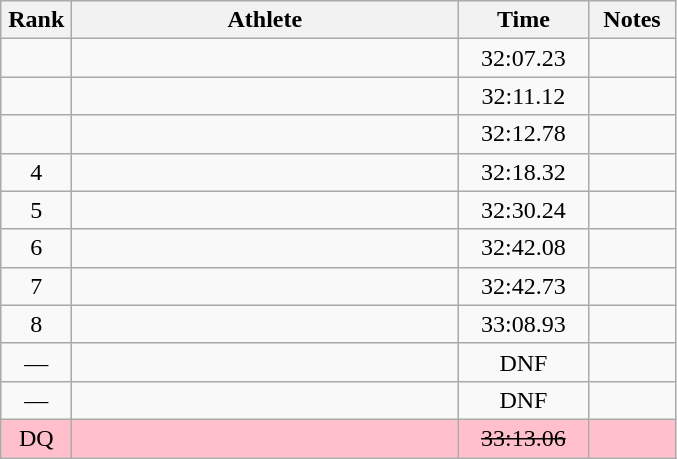<table class="wikitable" style="text-align:center">
<tr>
<th width=40>Rank</th>
<th width=250>Athlete</th>
<th width=80>Time</th>
<th width=50>Notes</th>
</tr>
<tr>
<td></td>
<td align=left></td>
<td>32:07.23</td>
<td></td>
</tr>
<tr>
<td></td>
<td align=left></td>
<td>32:11.12</td>
<td></td>
</tr>
<tr>
<td></td>
<td align=left></td>
<td>32:12.78</td>
<td></td>
</tr>
<tr>
<td>4</td>
<td align=left></td>
<td>32:18.32</td>
<td></td>
</tr>
<tr>
<td>5</td>
<td align=left></td>
<td>32:30.24</td>
<td></td>
</tr>
<tr>
<td>6</td>
<td align=left></td>
<td>32:42.08</td>
<td></td>
</tr>
<tr>
<td>7</td>
<td align=left></td>
<td>32:42.73</td>
<td></td>
</tr>
<tr>
<td>8</td>
<td align=left></td>
<td>33:08.93</td>
<td></td>
</tr>
<tr>
<td>—</td>
<td align=left></td>
<td>DNF</td>
<td></td>
</tr>
<tr>
<td>—</td>
<td align=left></td>
<td>DNF</td>
<td></td>
</tr>
<tr bgcolor=pink>
<td>DQ</td>
<td align=left></td>
<td><s>33:13.06</s></td>
<td></td>
</tr>
</table>
